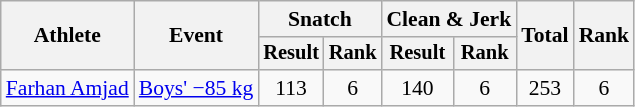<table class="wikitable" style="font-size:90%">
<tr>
<th rowspan="2">Athlete</th>
<th rowspan="2">Event</th>
<th colspan="2">Snatch</th>
<th colspan="2">Clean & Jerk</th>
<th rowspan="2">Total</th>
<th rowspan="2">Rank</th>
</tr>
<tr style="font-size:95%">
<th>Result</th>
<th>Rank</th>
<th>Result</th>
<th>Rank</th>
</tr>
<tr align=center>
<td align=left><a href='#'>Farhan Amjad</a></td>
<td align=left><a href='#'>Boys' −85 kg</a></td>
<td>113</td>
<td>6</td>
<td>140</td>
<td>6</td>
<td>253</td>
<td>6</td>
</tr>
</table>
